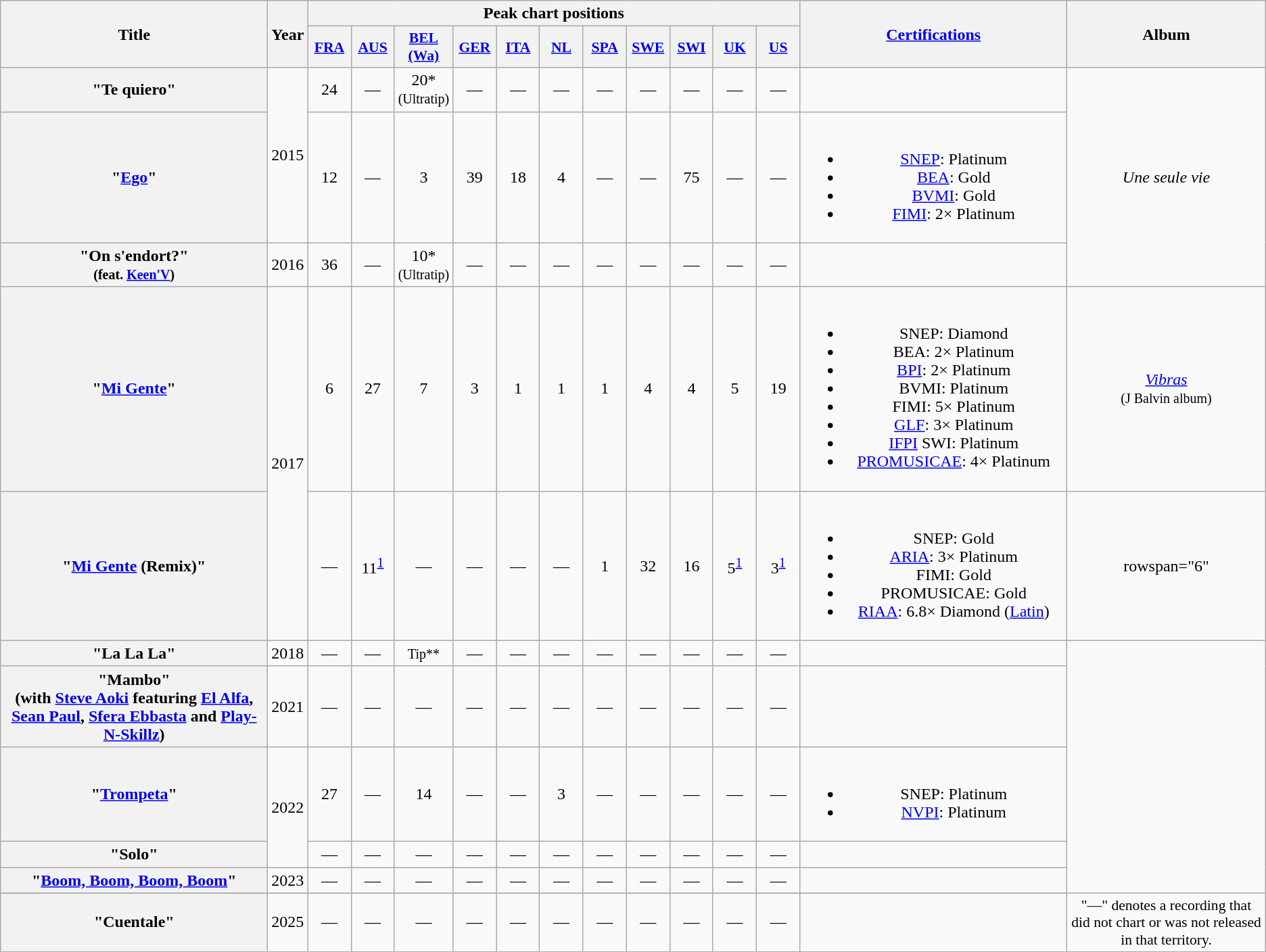<table class="wikitable plainrowheaders" style="text-align:center;">
<tr>
<th scope="col" rowspan="2" style="width:16em;">Title</th>
<th scope="col" rowspan="2" style="width:1em;">Year</th>
<th scope="col" colspan="11">Peak chart positions</th>
<th scope="col" rowspan="2" style="width:16em;"><a href='#'>Certifications</a></th>
<th scope="col" rowspan="2">Album</th>
</tr>
<tr>
<th scope="col" style="width:2.5em;font-size:90%;"><a href='#'>FRA</a><br></th>
<th scope="col" style="width:2.5em;font-size:90%;"><a href='#'>AUS</a><br></th>
<th scope="col" style="width:2.5em;font-size:90%;"><a href='#'>BEL <br>(Wa)</a><br></th>
<th scope="col" style="width:2.5em;font-size:90%;"><a href='#'>GER</a><br></th>
<th scope="col" style="width:2.5em;font-size:90%;"><a href='#'>ITA</a><br></th>
<th scope="col" style="width:2.5em;font-size:90%;"><a href='#'>NL</a><br></th>
<th scope="col" style="width:2.5em;font-size:90%;"><a href='#'>SPA</a><br></th>
<th scope="col" style="width:2.5em;font-size:90%;"><a href='#'>SWE</a><br></th>
<th scope="col" style="width:2.5em;font-size:90%;"><a href='#'>SWI</a><br></th>
<th scope="col" style="width:2.5em;font-size:90%;"><a href='#'>UK</a><br></th>
<th scope="col" style="width:2.5em;font-size:90%;"><a href='#'>US</a><br></th>
</tr>
<tr>
<th scope="row">"Te quiero"</th>
<td rowspan=2>2015</td>
<td>24</td>
<td>—</td>
<td>20*<br><small>(Ultratip)</small></td>
<td>—</td>
<td>—</td>
<td>—</td>
<td>—</td>
<td>—</td>
<td>—</td>
<td>—</td>
<td>—</td>
<td></td>
<td rowspan=3><em>Une seule vie</em></td>
</tr>
<tr>
<th scope="row">"<a href='#'>Ego</a>"</th>
<td>12</td>
<td>—</td>
<td>3</td>
<td>39</td>
<td>18</td>
<td>4</td>
<td>—</td>
<td>—</td>
<td>75</td>
<td>—</td>
<td>—</td>
<td><br><ul><li><a href='#'>SNEP</a>: Platinum</li><li><a href='#'>BEA</a>: Gold</li><li><a href='#'>BVMI</a>: Gold</li><li><a href='#'>FIMI</a>: 2× Platinum</li></ul></td>
</tr>
<tr>
<th scope="row">"On s'endort?"<br><small>(feat. <a href='#'>Keen'V</a>)</small></th>
<td>2016</td>
<td>36</td>
<td>—</td>
<td>10*<br><small>(Ultratip)</small></td>
<td>—</td>
<td>—</td>
<td>—</td>
<td>—</td>
<td>—</td>
<td>—</td>
<td>—</td>
<td>—</td>
<td></td>
</tr>
<tr>
<th scope="row">"<a href='#'>Mi Gente</a>"<br></th>
<td rowspan="2">2017</td>
<td>6</td>
<td>27</td>
<td>7</td>
<td>3</td>
<td>1<br></td>
<td>1</td>
<td>1<br></td>
<td>4<br></td>
<td>4</td>
<td>5</td>
<td>19</td>
<td><br><ul><li>SNEP: Diamond</li><li>BEA: 2× Platinum</li><li><a href='#'>BPI</a>: 2× Platinum</li><li>BVMI: Platinum</li><li>FIMI: 5× Platinum</li><li><a href='#'>GLF</a>: 3× Platinum</li><li><a href='#'>IFPI</a> SWI: Platinum</li><li><a href='#'>PROMUSICAE</a>: 4× Platinum</li></ul></td>
<td><em><a href='#'>Vibras</a></em><br><small>(J Balvin album)</small></td>
</tr>
<tr>
<th scope="row">"<a href='#'>Mi Gente</a> (Remix)"<br></th>
<td>—</td>
<td>11<sup><a href='#'>1</a></sup></td>
<td>—</td>
<td>—</td>
<td>—</td>
<td>—</td>
<td>1</td>
<td>32</td>
<td>16</td>
<td>5<sup><a href='#'>1</a></sup></td>
<td>3<sup><a href='#'>1</a></sup><br></td>
<td><br><ul><li>SNEP: Gold</li><li><a href='#'>ARIA</a>: 3× Platinum</li><li>FIMI: Gold</li><li>PROMUSICAE: Gold</li><li><a href='#'>RIAA</a>: 6.8× Diamond (<a href='#'>Latin</a>)</li></ul></td>
<td>rowspan="6" </td>
</tr>
<tr>
<th scope="row">"La La La"</th>
<td>2018</td>
<td>—</td>
<td>—</td>
<td><small>Tip**</small></td>
<td>—</td>
<td>—</td>
<td>—</td>
<td>—</td>
<td>—</td>
<td>—</td>
<td>—</td>
<td>—</td>
<td></td>
</tr>
<tr>
<th scope="row">"Mambo" <br><span> (with <a href='#'>Steve Aoki</a> featuring <a href='#'>El Alfa</a>, <a href='#'>Sean Paul</a>, <a href='#'>Sfera Ebbasta</a> and <a href='#'>Play-N-Skillz</a>)</span></th>
<td>2021</td>
<td>—</td>
<td>—</td>
<td>—</td>
<td>—</td>
<td>—</td>
<td>—</td>
<td>—</td>
<td>—</td>
<td>—</td>
<td>—</td>
<td>—</td>
<td></td>
</tr>
<tr>
<th scope="row">"<a href='#'>Trompeta</a>"</th>
<td rowspan="2">2022</td>
<td>27<br></td>
<td>—</td>
<td>14</td>
<td>—</td>
<td>—</td>
<td>3</td>
<td>—</td>
<td>—</td>
<td>—</td>
<td>—</td>
<td>—</td>
<td><br><ul><li>SNEP: Platinum</li><li><a href='#'>NVPI</a>: Platinum</li></ul></td>
</tr>
<tr>
<th scope="row">"Solo"<br></th>
<td>—</td>
<td>—</td>
<td>—</td>
<td>—</td>
<td>—</td>
<td>—</td>
<td>—</td>
<td>—</td>
<td>—</td>
<td>—</td>
<td>—</td>
<td></td>
</tr>
<tr>
<th scope="row">"<a href='#'>Boom, Boom, Boom, Boom</a>"<br> </th>
<td>2023</td>
<td>—</td>
<td>—</td>
<td>—</td>
<td>—</td>
<td>—</td>
<td>—</td>
<td>—</td>
<td>—</td>
<td>—</td>
<td>—</td>
<td>—</td>
<td></td>
</tr>
<tr>
</tr>
<tr>
<th scope="row">"Cuentale"<br> </th>
<td>2025</td>
<td>—</td>
<td>—</td>
<td>—</td>
<td>—</td>
<td>—</td>
<td>—</td>
<td>—</td>
<td>—</td>
<td>—</td>
<td>—</td>
<td>—</td>
<td></td>
<td colspan="16" style="font-size:90%">"—" denotes a recording that did not chart or was not released in that territory.</td>
</tr>
</table>
